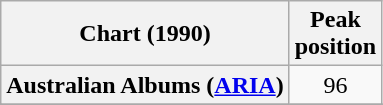<table class="wikitable sortable plainrowheaders">
<tr>
<th>Chart (1990)</th>
<th>Peak<br>position</th>
</tr>
<tr>
<th scope="row">Australian Albums (<a href='#'>ARIA</a>)</th>
<td style="text-align:center;">96</td>
</tr>
<tr>
</tr>
<tr>
</tr>
<tr>
</tr>
</table>
